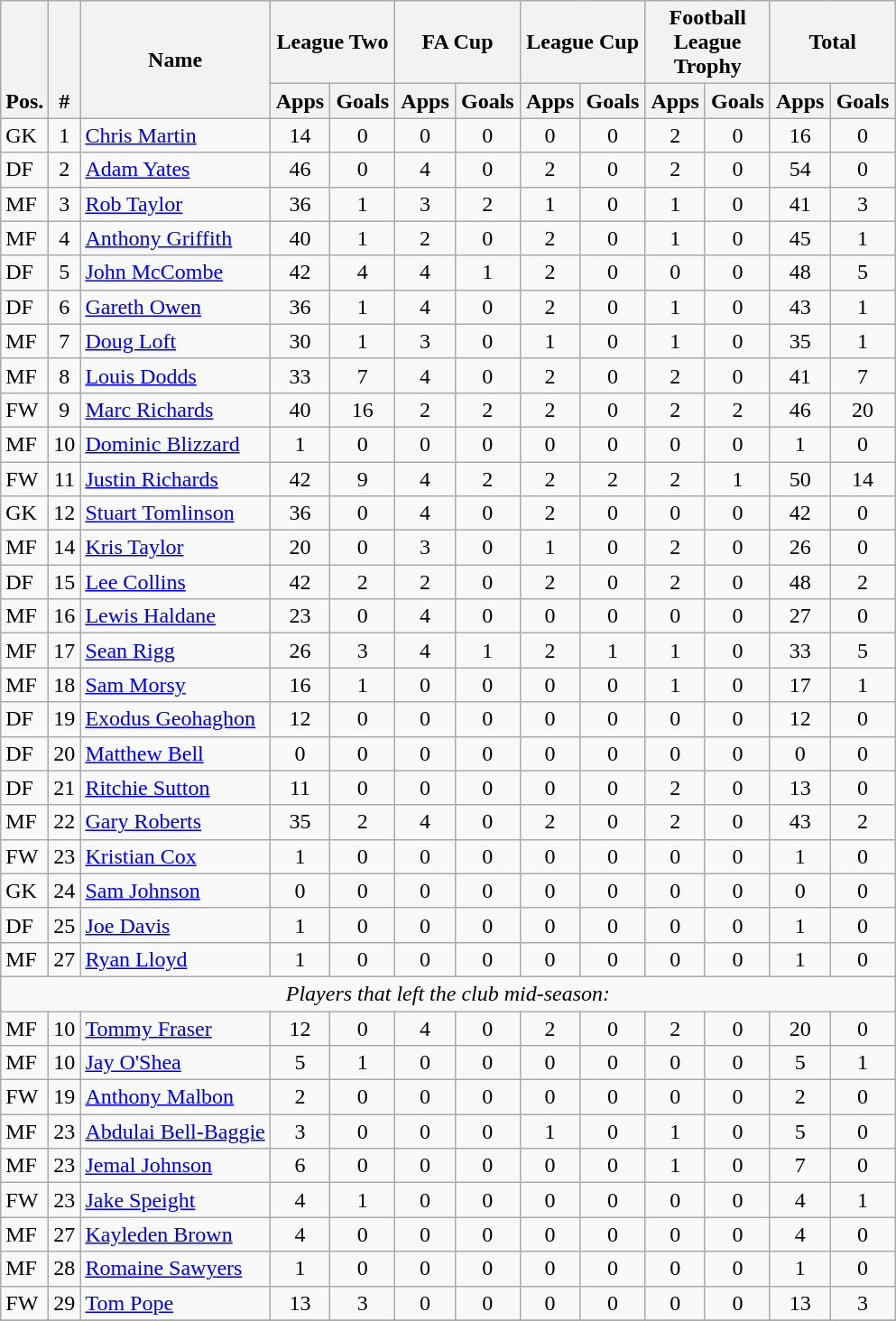<table class="wikitable" style="text-align:center">
<tr>
<th rowspan="2" valign="bottom">Pos.</th>
<th rowspan="2" valign="bottom">#</th>
<th rowspan="2">Name</th>
<th colspan="2" width="85">League Two</th>
<th colspan="2" width="85">FA Cup</th>
<th colspan="2" width="85">League Cup</th>
<th colspan="2" width="85">Football League Trophy</th>
<th colspan="2" width="85">Total</th>
</tr>
<tr>
<th>Apps</th>
<th>Goals</th>
<th>Apps</th>
<th>Goals</th>
<th>Apps</th>
<th>Goals</th>
<th>Apps</th>
<th>Goals</th>
<th>Apps</th>
<th>Goals</th>
</tr>
<tr>
<td align="left">GK</td>
<td>1</td>
<td align="left"> <a href='#'>Chris Martin</a></td>
<td>14</td>
<td>0</td>
<td>0</td>
<td>0</td>
<td>0</td>
<td>0</td>
<td>2</td>
<td>0</td>
<td>16</td>
<td>0</td>
</tr>
<tr>
<td align="left">DF</td>
<td>2</td>
<td align="left"> <a href='#'>Adam Yates</a></td>
<td>46</td>
<td>0</td>
<td>4</td>
<td>0</td>
<td>2</td>
<td>0</td>
<td>2</td>
<td>0</td>
<td>54</td>
<td>0</td>
</tr>
<tr>
<td align="left">MF</td>
<td>3</td>
<td align="left"> <a href='#'>Rob Taylor</a></td>
<td>36</td>
<td>1</td>
<td>3</td>
<td>2</td>
<td>1</td>
<td>0</td>
<td>1</td>
<td>0</td>
<td>41</td>
<td>3</td>
</tr>
<tr>
<td align="left">MF</td>
<td>4</td>
<td align="left"> <a href='#'>Anthony Griffith</a></td>
<td>40</td>
<td>1</td>
<td>2</td>
<td>0</td>
<td>2</td>
<td>0</td>
<td>1</td>
<td>0</td>
<td>45</td>
<td>1</td>
</tr>
<tr>
<td align="left">DF</td>
<td>5</td>
<td align="left"> <a href='#'>John McCombe</a></td>
<td>42</td>
<td>4</td>
<td>4</td>
<td>1</td>
<td>2</td>
<td>0</td>
<td>0</td>
<td>0</td>
<td>48</td>
<td>5</td>
</tr>
<tr>
<td align="left">DF</td>
<td>6</td>
<td align="left"> <a href='#'>Gareth Owen</a></td>
<td>36</td>
<td>1</td>
<td>4</td>
<td>0</td>
<td>2</td>
<td>0</td>
<td>1</td>
<td>0</td>
<td>43</td>
<td>1</td>
</tr>
<tr>
<td align="left">MF</td>
<td>7</td>
<td align="left"> <a href='#'>Doug Loft</a></td>
<td>30</td>
<td>1</td>
<td>3</td>
<td>0</td>
<td>1</td>
<td>0</td>
<td>1</td>
<td>0</td>
<td>35</td>
<td>1</td>
</tr>
<tr>
<td align="left">MF</td>
<td>8</td>
<td align="left"> <a href='#'>Louis Dodds</a></td>
<td>33</td>
<td>7</td>
<td>4</td>
<td>0</td>
<td>2</td>
<td>0</td>
<td>2</td>
<td>0</td>
<td>41</td>
<td>7</td>
</tr>
<tr>
<td align="left">FW</td>
<td>9</td>
<td align="left"> <a href='#'>Marc Richards</a></td>
<td>40</td>
<td>16</td>
<td>2</td>
<td>2</td>
<td>2</td>
<td>0</td>
<td>2</td>
<td>2</td>
<td>46</td>
<td>20</td>
</tr>
<tr>
<td align="left">MF</td>
<td>10</td>
<td align="left"> <a href='#'>Dominic Blizzard</a></td>
<td>1</td>
<td>0</td>
<td>0</td>
<td>0</td>
<td>0</td>
<td>0</td>
<td>0</td>
<td>0</td>
<td>1</td>
<td>0</td>
</tr>
<tr>
<td align="left">FW</td>
<td>11</td>
<td align="left"> <a href='#'>Justin Richards</a></td>
<td>42</td>
<td>9</td>
<td>4</td>
<td>2</td>
<td>2</td>
<td>2</td>
<td>2</td>
<td>1</td>
<td>50</td>
<td>14</td>
</tr>
<tr>
<td align="left">GK</td>
<td>12</td>
<td align="left"> <a href='#'>Stuart Tomlinson</a></td>
<td>36</td>
<td>0</td>
<td>4</td>
<td>0</td>
<td>2</td>
<td>0</td>
<td>0</td>
<td>0</td>
<td>42</td>
<td>0</td>
</tr>
<tr>
<td align="left">MF</td>
<td>14</td>
<td align="left"> <a href='#'>Kris Taylor</a></td>
<td>20</td>
<td>0</td>
<td>3</td>
<td>0</td>
<td>1</td>
<td>0</td>
<td>2</td>
<td>0</td>
<td>26</td>
<td>0</td>
</tr>
<tr>
<td align="left">DF</td>
<td>15</td>
<td align="left"> <a href='#'>Lee Collins</a></td>
<td>42</td>
<td>2</td>
<td>2</td>
<td>0</td>
<td>2</td>
<td>0</td>
<td>2</td>
<td>0</td>
<td>48</td>
<td>2</td>
</tr>
<tr>
<td align="left">MF</td>
<td>16</td>
<td align="left"> <a href='#'>Lewis Haldane</a></td>
<td>23</td>
<td>0</td>
<td>4</td>
<td>0</td>
<td>0</td>
<td>0</td>
<td>0</td>
<td>0</td>
<td>27</td>
<td>0</td>
</tr>
<tr>
<td align="left">MF</td>
<td>17</td>
<td align="left"> <a href='#'>Sean Rigg</a></td>
<td>26</td>
<td>3</td>
<td>4</td>
<td>1</td>
<td>2</td>
<td>1</td>
<td>1</td>
<td>0</td>
<td>33</td>
<td>5</td>
</tr>
<tr>
<td align="left">MF</td>
<td>18</td>
<td align="left"> <a href='#'>Sam Morsy</a></td>
<td>16</td>
<td>1</td>
<td>0</td>
<td>0</td>
<td>0</td>
<td>0</td>
<td>1</td>
<td>0</td>
<td>17</td>
<td>1</td>
</tr>
<tr>
<td align="left">DF</td>
<td>19</td>
<td align="left"> <a href='#'>Exodus Geohaghon</a></td>
<td>12</td>
<td>0</td>
<td>0</td>
<td>0</td>
<td>0</td>
<td>0</td>
<td>0</td>
<td>0</td>
<td>12</td>
<td>0</td>
</tr>
<tr>
<td align="left">DF</td>
<td>20</td>
<td align="left"> <a href='#'>Matthew Bell</a></td>
<td>0</td>
<td>0</td>
<td>0</td>
<td>0</td>
<td>0</td>
<td>0</td>
<td>0</td>
<td>0</td>
<td>0</td>
<td>0</td>
</tr>
<tr>
<td align="left">DF</td>
<td>21</td>
<td align="left"> <a href='#'>Ritchie Sutton</a></td>
<td>11</td>
<td>0</td>
<td>0</td>
<td>0</td>
<td>0</td>
<td>0</td>
<td>2</td>
<td>0</td>
<td>13</td>
<td>0</td>
</tr>
<tr>
<td align="left">MF</td>
<td>22</td>
<td align="left"> <a href='#'>Gary Roberts</a></td>
<td>35</td>
<td>2</td>
<td>4</td>
<td>0</td>
<td>2</td>
<td>0</td>
<td>2</td>
<td>0</td>
<td>43</td>
<td>2</td>
</tr>
<tr>
<td align="left">FW</td>
<td>23</td>
<td align="left"> <a href='#'>Kristian Cox</a></td>
<td>1</td>
<td>0</td>
<td>0</td>
<td>0</td>
<td>0</td>
<td>0</td>
<td>0</td>
<td>0</td>
<td>1</td>
<td>0</td>
</tr>
<tr>
<td align="left">GK</td>
<td>24</td>
<td align="left"> <a href='#'>Sam Johnson</a></td>
<td>0</td>
<td>0</td>
<td>0</td>
<td>0</td>
<td>0</td>
<td>0</td>
<td>0</td>
<td>0</td>
<td>0</td>
<td>0</td>
</tr>
<tr>
<td align="left">DF</td>
<td>25</td>
<td align="left"> <a href='#'>Joe Davis</a></td>
<td>1</td>
<td>0</td>
<td>0</td>
<td>0</td>
<td>0</td>
<td>0</td>
<td>0</td>
<td>0</td>
<td>1</td>
<td>0</td>
</tr>
<tr>
<td align="left">MF</td>
<td>27</td>
<td align="left"> <a href='#'>Ryan Lloyd</a></td>
<td>1</td>
<td>0</td>
<td>0</td>
<td>0</td>
<td>0</td>
<td>0</td>
<td>0</td>
<td>0</td>
<td>1</td>
<td>0</td>
</tr>
<tr>
<td colspan="14"><em>Players that left the club mid-season:</em></td>
</tr>
<tr>
<td align="left">MF</td>
<td>10</td>
<td align="left"> <a href='#'>Tommy Fraser</a></td>
<td>12</td>
<td>0</td>
<td>4</td>
<td>0</td>
<td>2</td>
<td>0</td>
<td>2</td>
<td>0</td>
<td>20</td>
<td>0</td>
</tr>
<tr>
<td align="left">MF</td>
<td>10</td>
<td align="left"> <a href='#'>Jay O'Shea</a></td>
<td>5</td>
<td>1</td>
<td>0</td>
<td>0</td>
<td>0</td>
<td>0</td>
<td>0</td>
<td>0</td>
<td>5</td>
<td>1</td>
</tr>
<tr>
<td align="left">FW</td>
<td>19</td>
<td align="left"> <a href='#'>Anthony Malbon</a></td>
<td>2</td>
<td>0</td>
<td>0</td>
<td>0</td>
<td>0</td>
<td>0</td>
<td>0</td>
<td>0</td>
<td>2</td>
<td>0</td>
</tr>
<tr>
<td align="left">MF</td>
<td>23</td>
<td align="left"> <a href='#'>Abdulai Bell-Baggie</a></td>
<td>3</td>
<td>0</td>
<td>0</td>
<td>0</td>
<td>1</td>
<td>0</td>
<td>1</td>
<td>0</td>
<td>5</td>
<td>0</td>
</tr>
<tr>
<td align="left">MF</td>
<td>23</td>
<td align="left"> <a href='#'>Jemal Johnson</a></td>
<td>6</td>
<td>0</td>
<td>0</td>
<td>0</td>
<td>0</td>
<td>0</td>
<td>1</td>
<td>0</td>
<td>7</td>
<td>0</td>
</tr>
<tr>
<td align="left">FW</td>
<td>23</td>
<td align="left"> <a href='#'>Jake Speight</a></td>
<td>4</td>
<td>1</td>
<td>0</td>
<td>0</td>
<td>0</td>
<td>0</td>
<td>0</td>
<td>0</td>
<td>4</td>
<td>1</td>
</tr>
<tr>
<td align="left">MF</td>
<td>27</td>
<td align="left">  <a href='#'>Kayleden Brown</a></td>
<td>4</td>
<td>0</td>
<td>0</td>
<td>0</td>
<td>0</td>
<td>0</td>
<td>0</td>
<td>0</td>
<td>4</td>
<td>0</td>
</tr>
<tr>
<td align="left">MF</td>
<td>28</td>
<td align="left"> <a href='#'>Romaine Sawyers</a></td>
<td>1</td>
<td>0</td>
<td>0</td>
<td>0</td>
<td>0</td>
<td>0</td>
<td>0</td>
<td>0</td>
<td>1</td>
<td>0</td>
</tr>
<tr>
<td align="left">FW</td>
<td>29</td>
<td align="left"> <a href='#'>Tom Pope</a></td>
<td>13</td>
<td>3</td>
<td>0</td>
<td>0</td>
<td>0</td>
<td>0</td>
<td>0</td>
<td>0</td>
<td>13</td>
<td>3</td>
</tr>
<tr>
</tr>
</table>
